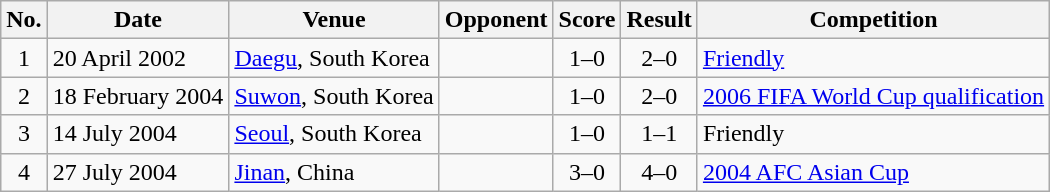<table class="wikitable sortable">
<tr>
<th scope="col">No.</th>
<th scope="col">Date</th>
<th scope="col">Venue</th>
<th scope="col">Opponent</th>
<th scope="col">Score</th>
<th scope="col">Result</th>
<th scope="col">Competition</th>
</tr>
<tr>
<td align="center">1</td>
<td>20 April 2002</td>
<td><a href='#'>Daegu</a>, South Korea</td>
<td></td>
<td align="center">1–0</td>
<td align="center">2–0</td>
<td><a href='#'>Friendly</a></td>
</tr>
<tr>
<td align="center">2</td>
<td>18 February 2004</td>
<td><a href='#'>Suwon</a>, South Korea</td>
<td></td>
<td align="center">1–0</td>
<td align="center">2–0</td>
<td><a href='#'>2006 FIFA World Cup qualification</a></td>
</tr>
<tr>
<td align="center">3</td>
<td>14 July 2004</td>
<td><a href='#'>Seoul</a>, South Korea</td>
<td></td>
<td align="center">1–0</td>
<td align="center">1–1</td>
<td>Friendly</td>
</tr>
<tr>
<td align="center">4</td>
<td>27 July 2004</td>
<td><a href='#'>Jinan</a>, China</td>
<td></td>
<td align="center">3–0</td>
<td align="center">4–0</td>
<td><a href='#'>2004 AFC Asian Cup</a></td>
</tr>
</table>
